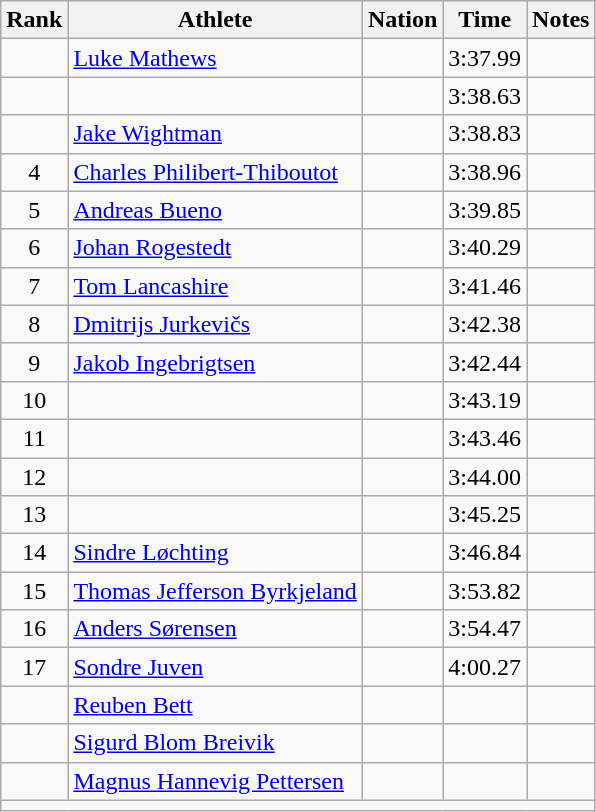<table class="wikitable sortable" style="text-align:center;">
<tr>
<th scope="col" style="width: 10px;">Rank</th>
<th scope="col">Athlete</th>
<th scope="col">Nation</th>
<th scope="col">Time</th>
<th scope="col">Notes</th>
</tr>
<tr>
<td></td>
<td align=left><a href='#'>Luke Mathews</a></td>
<td align=left></td>
<td>3:37.99</td>
<td></td>
</tr>
<tr>
<td></td>
<td align=left></td>
<td align=left></td>
<td>3:38.63</td>
<td></td>
</tr>
<tr>
<td></td>
<td align=left><a href='#'>Jake Wightman</a></td>
<td align=left></td>
<td>3:38.83</td>
<td></td>
</tr>
<tr>
<td>4</td>
<td align=left><a href='#'>Charles Philibert-Thiboutot</a></td>
<td align=left></td>
<td>3:38.96</td>
<td></td>
</tr>
<tr>
<td>5</td>
<td align=left><a href='#'>Andreas Bueno</a></td>
<td align=left></td>
<td>3:39.85</td>
<td></td>
</tr>
<tr>
<td>6</td>
<td align=left><a href='#'>Johan Rogestedt</a></td>
<td align=left></td>
<td>3:40.29</td>
<td></td>
</tr>
<tr>
<td>7</td>
<td align=left><a href='#'>Tom Lancashire</a></td>
<td align=left></td>
<td>3:41.46</td>
<td></td>
</tr>
<tr>
<td>8</td>
<td align=left><a href='#'>Dmitrijs Jurkevičs</a></td>
<td align=left></td>
<td>3:42.38</td>
<td></td>
</tr>
<tr>
<td>9</td>
<td align=left><a href='#'>Jakob Ingebrigtsen</a></td>
<td align=left></td>
<td>3:42.44</td>
<td></td>
</tr>
<tr>
<td>10</td>
<td align=left></td>
<td align=left></td>
<td>3:43.19</td>
<td></td>
</tr>
<tr>
<td>11</td>
<td align=left></td>
<td align=left></td>
<td>3:43.46</td>
<td></td>
</tr>
<tr>
<td>12</td>
<td align=left></td>
<td align=left></td>
<td>3:44.00</td>
<td></td>
</tr>
<tr>
<td>13</td>
<td align=left></td>
<td align=left></td>
<td>3:45.25</td>
<td></td>
</tr>
<tr>
<td>14</td>
<td align=left><a href='#'>Sindre Løchting</a></td>
<td align=left></td>
<td>3:46.84</td>
<td></td>
</tr>
<tr>
<td>15</td>
<td align=left><a href='#'>Thomas Jefferson Byrkjeland</a></td>
<td align=left></td>
<td>3:53.82</td>
<td></td>
</tr>
<tr>
<td>16</td>
<td align=left><a href='#'>Anders Sørensen</a></td>
<td align=left></td>
<td>3:54.47</td>
<td></td>
</tr>
<tr>
<td>17</td>
<td align=left><a href='#'>Sondre Juven</a></td>
<td align=left></td>
<td>4:00.27</td>
<td></td>
</tr>
<tr>
<td></td>
<td align="left"><a href='#'>Reuben Bett</a></td>
<td align="left"></td>
<td></td>
<td></td>
</tr>
<tr>
<td></td>
<td align="left"><a href='#'>Sigurd Blom Breivik</a></td>
<td align="left"></td>
<td></td>
<td></td>
</tr>
<tr>
<td></td>
<td align="left"><a href='#'>Magnus Hannevig Pettersen</a></td>
<td align="left"></td>
<td></td>
<td></td>
</tr>
<tr class="sortbottom">
<td colspan="5"></td>
</tr>
</table>
